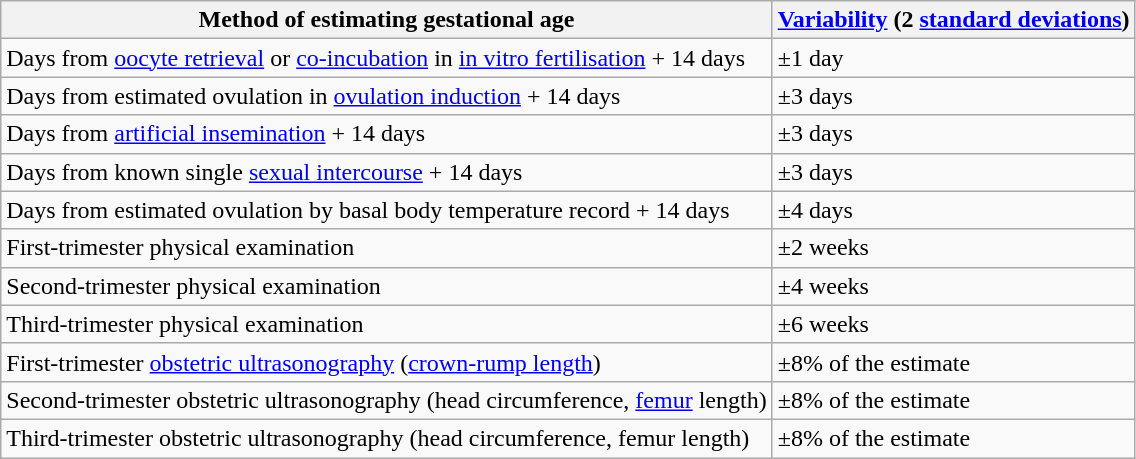<table class="wikitable">
<tr>
<th>Method of estimating gestational age</th>
<th><a href='#'>Variability</a> (2 <a href='#'>standard deviations</a>)</th>
</tr>
<tr>
<td>Days from <a href='#'>oocyte retrieval</a> or <a href='#'>co-incubation</a> in <a href='#'>in vitro fertilisation</a> + 14 days</td>
<td>±1 day</td>
</tr>
<tr>
<td>Days from estimated ovulation in <a href='#'>ovulation induction</a> + 14 days</td>
<td>±3 days</td>
</tr>
<tr>
<td>Days from <a href='#'>artificial insemination</a> + 14 days</td>
<td>±3 days</td>
</tr>
<tr>
<td>Days from known single <a href='#'>sexual intercourse</a> + 14 days</td>
<td>±3 days</td>
</tr>
<tr>
<td>Days from estimated ovulation by basal body temperature record + 14 days</td>
<td>±4 days</td>
</tr>
<tr>
<td>First-trimester physical examination</td>
<td>±2 weeks</td>
</tr>
<tr>
<td>Second-trimester physical examination</td>
<td>±4 weeks</td>
</tr>
<tr>
<td>Third-trimester physical examination</td>
<td>±6 weeks</td>
</tr>
<tr>
<td>First-trimester <a href='#'>obstetric ultrasonography</a> (<a href='#'>crown-rump length</a>)</td>
<td>±8% of the estimate</td>
</tr>
<tr>
<td>Second-trimester obstetric ultrasonography (head circumference, <a href='#'>femur</a> length)</td>
<td>±8% of the estimate</td>
</tr>
<tr>
<td>Third-trimester obstetric ultrasonography (head circumference, femur length)</td>
<td>±8% of the estimate</td>
</tr>
</table>
